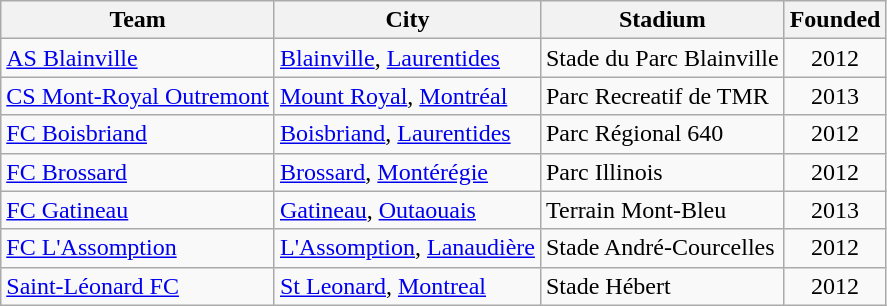<table class="wikitable">
<tr>
<th style="background:">Team</th>
<th style="background:">City</th>
<th style="background:">Stadium</th>
<th style="background:">Founded</th>
</tr>
<tr>
<td><a href='#'>AS Blainville</a></td>
<td><a href='#'>Blainville</a>, <a href='#'>Laurentides</a></td>
<td>Stade du Parc Blainville</td>
<td align=center>2012</td>
</tr>
<tr>
<td><a href='#'>CS Mont-Royal Outremont</a></td>
<td><a href='#'>Mount Royal</a>, <a href='#'>Montréal</a></td>
<td>Parc Recreatif de TMR</td>
<td align="center">2013</td>
</tr>
<tr>
<td><a href='#'>FC Boisbriand</a></td>
<td><a href='#'>Boisbriand</a>, <a href='#'>Laurentides</a></td>
<td>Parc Régional 640</td>
<td align=center>2012</td>
</tr>
<tr>
<td><a href='#'>FC Brossard</a></td>
<td><a href='#'>Brossard</a>, <a href='#'>Montérégie</a></td>
<td>Parc Illinois</td>
<td align=center>2012</td>
</tr>
<tr>
<td><a href='#'>FC Gatineau</a></td>
<td><a href='#'>Gatineau</a>, <a href='#'>Outaouais</a></td>
<td>Terrain Mont-Bleu</td>
<td align="center">2013</td>
</tr>
<tr>
<td><a href='#'>FC L'Assomption</a></td>
<td><a href='#'>L'Assomption</a>, <a href='#'>Lanaudière</a></td>
<td>Stade André-Courcelles</td>
<td align=center>2012</td>
</tr>
<tr>
<td><a href='#'>Saint-Léonard FC</a></td>
<td><a href='#'>St Leonard</a>, <a href='#'>Montreal</a></td>
<td>Stade Hébert</td>
<td align=center>2012</td>
</tr>
</table>
